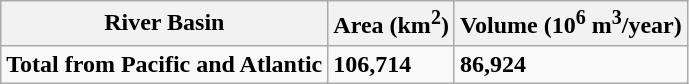<table class="wikitable">
<tr>
<th>River Basin</th>
<th>Area (km<sup>2</sup>)</th>
<th>Volume (10<sup>6</sup> m<sup>3</sup>/year)</th>
</tr>
<tr>
<td><strong>Total from Pacific and Atlantic</strong></td>
<td><strong>106,714</strong></td>
<td><strong>86,924</strong></td>
</tr>
</table>
